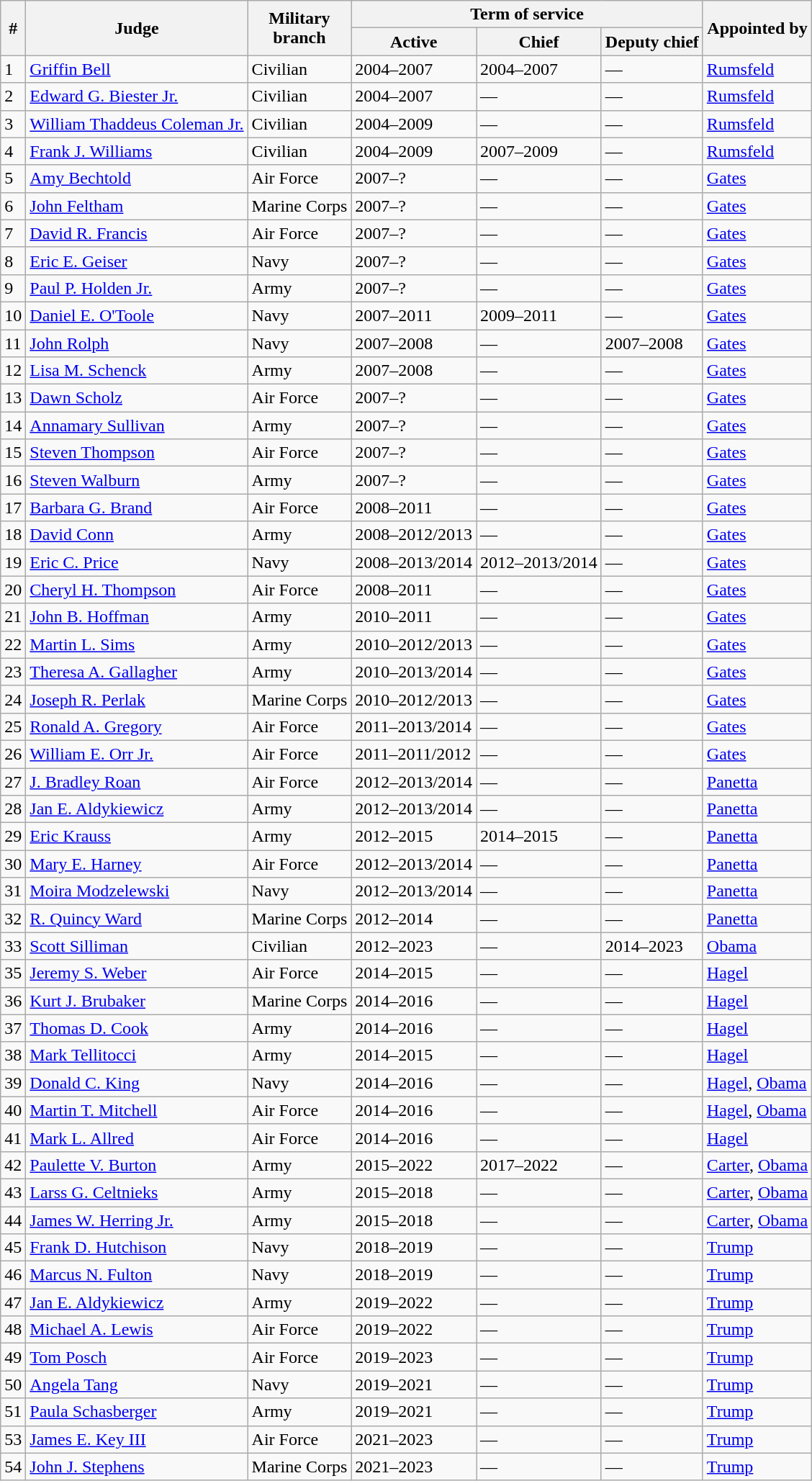<table class="wikitable sortable" style="text-align:left">
<tr>
<th rowspan=2>#</th>
<th rowspan=2>Judge</th>
<th rowspan=2>Military<br>branch</th>
<th colspan=3>Term of service</th>
<th rowspan=2>Appointed by</th>
</tr>
<tr>
<th>Active</th>
<th>Chief</th>
<th>Deputy chief</th>
</tr>
<tr>
<td>1</td>
<td><a href='#'>Griffin Bell</a></td>
<td>Civilian</td>
<td>2004–2007</td>
<td>2004–2007</td>
<td>—</td>
<td><a href='#'>Rumsfeld</a></td>
</tr>
<tr>
<td>2</td>
<td><a href='#'>Edward G. Biester Jr.</a></td>
<td>Civilian</td>
<td>2004–2007</td>
<td>—</td>
<td>—</td>
<td><a href='#'>Rumsfeld</a></td>
</tr>
<tr>
<td>3</td>
<td><a href='#'>William Thaddeus Coleman Jr.</a></td>
<td>Civilian</td>
<td>2004–2009</td>
<td>—</td>
<td>—</td>
<td><a href='#'>Rumsfeld</a></td>
</tr>
<tr>
<td>4</td>
<td><a href='#'>Frank J. Williams</a></td>
<td>Civilian</td>
<td>2004–2009</td>
<td>2007–2009</td>
<td>—</td>
<td><a href='#'>Rumsfeld</a></td>
</tr>
<tr>
<td>5</td>
<td><a href='#'>Amy Bechtold</a></td>
<td>Air Force</td>
<td>2007–?</td>
<td>—</td>
<td>—</td>
<td><a href='#'>Gates</a></td>
</tr>
<tr>
<td>6</td>
<td><a href='#'>John Feltham</a></td>
<td>Marine Corps</td>
<td>2007–?</td>
<td>—</td>
<td>—</td>
<td><a href='#'>Gates</a></td>
</tr>
<tr>
<td>7</td>
<td><a href='#'>David R. Francis</a></td>
<td>Air Force</td>
<td>2007–?</td>
<td>—</td>
<td>—</td>
<td><a href='#'>Gates</a></td>
</tr>
<tr>
<td>8</td>
<td><a href='#'>Eric E. Geiser</a></td>
<td>Navy</td>
<td>2007–?</td>
<td>—</td>
<td>—</td>
<td><a href='#'>Gates</a></td>
</tr>
<tr>
<td>9</td>
<td><a href='#'>Paul P. Holden Jr.</a></td>
<td>Army</td>
<td>2007–?</td>
<td>—</td>
<td>—</td>
<td><a href='#'>Gates</a></td>
</tr>
<tr>
<td>10</td>
<td><a href='#'>Daniel E. O'Toole</a></td>
<td>Navy</td>
<td>2007–2011</td>
<td>2009–2011</td>
<td>—</td>
<td><a href='#'>Gates</a></td>
</tr>
<tr>
<td>11</td>
<td><a href='#'>John Rolph</a></td>
<td>Navy</td>
<td>2007–2008</td>
<td>—</td>
<td>2007–2008</td>
<td><a href='#'>Gates</a></td>
</tr>
<tr>
<td>12</td>
<td><a href='#'>Lisa M. Schenck</a></td>
<td>Army</td>
<td>2007–2008</td>
<td>—</td>
<td>—</td>
<td><a href='#'>Gates</a></td>
</tr>
<tr>
<td>13</td>
<td><a href='#'>Dawn Scholz</a></td>
<td>Air Force</td>
<td>2007–?</td>
<td>—</td>
<td>—</td>
<td><a href='#'>Gates</a></td>
</tr>
<tr>
<td>14</td>
<td><a href='#'>Annamary Sullivan</a></td>
<td>Army</td>
<td>2007–?</td>
<td>—</td>
<td>—</td>
<td><a href='#'>Gates</a></td>
</tr>
<tr>
<td>15</td>
<td><a href='#'>Steven Thompson</a></td>
<td>Air Force</td>
<td>2007–?</td>
<td>—</td>
<td>—</td>
<td><a href='#'>Gates</a></td>
</tr>
<tr>
<td>16</td>
<td><a href='#'>Steven Walburn</a></td>
<td>Army</td>
<td>2007–?</td>
<td>—</td>
<td>—</td>
<td><a href='#'>Gates</a></td>
</tr>
<tr>
<td>17</td>
<td><a href='#'>Barbara G. Brand</a></td>
<td>Air Force</td>
<td>2008–2011</td>
<td>—</td>
<td>—</td>
<td><a href='#'>Gates</a></td>
</tr>
<tr>
<td>18</td>
<td><a href='#'>David Conn</a></td>
<td>Army</td>
<td>2008–2012/2013</td>
<td>—</td>
<td>—</td>
<td><a href='#'>Gates</a></td>
</tr>
<tr>
<td>19</td>
<td><a href='#'>Eric C. Price</a></td>
<td>Navy</td>
<td>2008–2013/2014</td>
<td>2012–2013/2014</td>
<td>—</td>
<td><a href='#'>Gates</a></td>
</tr>
<tr>
<td>20</td>
<td><a href='#'>Cheryl H. Thompson</a></td>
<td>Air Force</td>
<td>2008–2011</td>
<td>—</td>
<td>—</td>
<td><a href='#'>Gates</a></td>
</tr>
<tr>
<td>21</td>
<td><a href='#'>John B. Hoffman</a></td>
<td>Army</td>
<td>2010–2011</td>
<td>—</td>
<td>—</td>
<td><a href='#'>Gates</a></td>
</tr>
<tr>
<td>22</td>
<td><a href='#'>Martin L. Sims</a></td>
<td>Army</td>
<td>2010–2012/2013</td>
<td>—</td>
<td>—</td>
<td><a href='#'>Gates</a></td>
</tr>
<tr>
<td>23</td>
<td><a href='#'>Theresa A. Gallagher</a></td>
<td>Army</td>
<td>2010–2013/2014</td>
<td>—</td>
<td>—</td>
<td><a href='#'>Gates</a></td>
</tr>
<tr>
<td>24</td>
<td><a href='#'>Joseph R. Perlak</a></td>
<td>Marine Corps</td>
<td>2010–2012/2013</td>
<td>—</td>
<td>—</td>
<td><a href='#'>Gates</a></td>
</tr>
<tr>
<td>25</td>
<td><a href='#'>Ronald A. Gregory</a></td>
<td>Air Force</td>
<td>2011–2013/2014</td>
<td>—</td>
<td>—</td>
<td><a href='#'>Gates</a></td>
</tr>
<tr>
<td>26</td>
<td><a href='#'>William E. Orr Jr.</a></td>
<td>Air Force</td>
<td>2011–2011/2012</td>
<td>—</td>
<td>—</td>
<td><a href='#'>Gates</a></td>
</tr>
<tr>
<td>27</td>
<td><a href='#'>J. Bradley Roan</a></td>
<td>Air Force</td>
<td>2012–2013/2014</td>
<td>—</td>
<td>—</td>
<td><a href='#'>Panetta</a></td>
</tr>
<tr>
<td>28</td>
<td><a href='#'>Jan E. Aldykiewicz</a></td>
<td>Army</td>
<td>2012–2013/2014</td>
<td>—</td>
<td>—</td>
<td><a href='#'>Panetta</a></td>
</tr>
<tr>
<td>29</td>
<td><a href='#'>Eric Krauss</a></td>
<td>Army</td>
<td>2012–2015</td>
<td>2014–2015</td>
<td>—</td>
<td><a href='#'>Panetta</a></td>
</tr>
<tr>
<td>30</td>
<td><a href='#'>Mary E. Harney</a></td>
<td>Air Force</td>
<td>2012–2013/2014</td>
<td>—</td>
<td>—</td>
<td><a href='#'>Panetta</a></td>
</tr>
<tr>
<td>31</td>
<td><a href='#'>Moira Modzelewski</a></td>
<td>Navy</td>
<td>2012–2013/2014</td>
<td>—</td>
<td>—</td>
<td><a href='#'>Panetta</a></td>
</tr>
<tr>
<td>32</td>
<td><a href='#'>R. Quincy Ward</a></td>
<td>Marine Corps</td>
<td>2012–2014</td>
<td>—</td>
<td>—</td>
<td><a href='#'>Panetta</a></td>
</tr>
<tr>
<td>33</td>
<td><a href='#'>Scott Silliman</a></td>
<td>Civilian</td>
<td>2012–2023</td>
<td>—</td>
<td>2014–2023</td>
<td><a href='#'>Obama</a></td>
</tr>
<tr>
<td>35</td>
<td><a href='#'>Jeremy S. Weber</a></td>
<td>Air Force</td>
<td>2014–2015</td>
<td>—</td>
<td>—</td>
<td><a href='#'>Hagel</a></td>
</tr>
<tr>
<td>36</td>
<td><a href='#'>Kurt J. Brubaker</a></td>
<td>Marine Corps</td>
<td>2014–2016</td>
<td>—</td>
<td>—</td>
<td><a href='#'>Hagel</a></td>
</tr>
<tr>
<td>37</td>
<td><a href='#'>Thomas D. Cook</a></td>
<td>Army</td>
<td>2014–2016</td>
<td>—</td>
<td>—</td>
<td><a href='#'>Hagel</a></td>
</tr>
<tr>
<td>38</td>
<td><a href='#'>Mark Tellitocci</a></td>
<td>Army</td>
<td>2014–2015</td>
<td>—</td>
<td>—</td>
<td><a href='#'>Hagel</a></td>
</tr>
<tr>
<td>39</td>
<td><a href='#'>Donald C. King</a></td>
<td>Navy</td>
<td>2014–2016</td>
<td>—</td>
<td>—</td>
<td><a href='#'>Hagel</a>, <a href='#'>Obama</a></td>
</tr>
<tr>
<td>40</td>
<td><a href='#'>Martin T. Mitchell</a></td>
<td>Air Force</td>
<td>2014–2016</td>
<td>—</td>
<td>—</td>
<td><a href='#'>Hagel</a>, <a href='#'>Obama</a></td>
</tr>
<tr>
<td>41</td>
<td><a href='#'>Mark L. Allred</a></td>
<td>Air Force</td>
<td>2014–2016</td>
<td>—</td>
<td>—</td>
<td><a href='#'>Hagel</a></td>
</tr>
<tr>
<td>42</td>
<td><a href='#'>Paulette V. Burton</a></td>
<td>Army</td>
<td>2015–2022</td>
<td>2017–2022</td>
<td>—</td>
<td><a href='#'>Carter</a>, <a href='#'>Obama</a></td>
</tr>
<tr>
<td>43</td>
<td><a href='#'>Larss G. Celtnieks</a></td>
<td>Army</td>
<td>2015–2018</td>
<td>—</td>
<td>—</td>
<td><a href='#'>Carter</a>, <a href='#'>Obama</a></td>
</tr>
<tr>
<td>44</td>
<td><a href='#'>James W. Herring Jr.</a></td>
<td>Army</td>
<td>2015–2018</td>
<td>—</td>
<td>—</td>
<td><a href='#'>Carter</a>, <a href='#'>Obama</a></td>
</tr>
<tr>
<td>45</td>
<td><a href='#'>Frank D. Hutchison</a></td>
<td>Navy</td>
<td>2018–2019</td>
<td>—</td>
<td>—</td>
<td><a href='#'>Trump</a></td>
</tr>
<tr>
<td>46</td>
<td><a href='#'>Marcus N. Fulton</a></td>
<td>Navy</td>
<td>2018–2019</td>
<td>—</td>
<td>—</td>
<td><a href='#'>Trump</a></td>
</tr>
<tr>
<td>47</td>
<td><a href='#'>Jan E. Aldykiewicz</a></td>
<td>Army</td>
<td>2019–2022</td>
<td>—</td>
<td>—</td>
<td><a href='#'>Trump</a></td>
</tr>
<tr>
<td>48</td>
<td><a href='#'>Michael A. Lewis</a></td>
<td>Air Force</td>
<td>2019–2022</td>
<td>—</td>
<td>—</td>
<td><a href='#'>Trump</a></td>
</tr>
<tr>
<td>49</td>
<td><a href='#'>Tom Posch</a></td>
<td>Air Force</td>
<td>2019–2023</td>
<td>—</td>
<td>—</td>
<td><a href='#'>Trump</a></td>
</tr>
<tr>
<td>50</td>
<td><a href='#'>Angela Tang</a></td>
<td>Navy</td>
<td>2019–2021</td>
<td>—</td>
<td>—</td>
<td><a href='#'>Trump</a></td>
</tr>
<tr>
<td>51</td>
<td><a href='#'>Paula Schasberger</a></td>
<td>Army</td>
<td>2019–2021</td>
<td>—</td>
<td>—</td>
<td><a href='#'>Trump</a></td>
</tr>
<tr>
<td>53</td>
<td><a href='#'>James E. Key III</a></td>
<td>Air Force</td>
<td>2021–2023</td>
<td>—</td>
<td>—</td>
<td><a href='#'>Trump</a></td>
</tr>
<tr>
<td>54</td>
<td><a href='#'>John J. Stephens</a></td>
<td>Marine Corps</td>
<td>2021–2023</td>
<td>—</td>
<td>—</td>
<td><a href='#'>Trump</a></td>
</tr>
</table>
